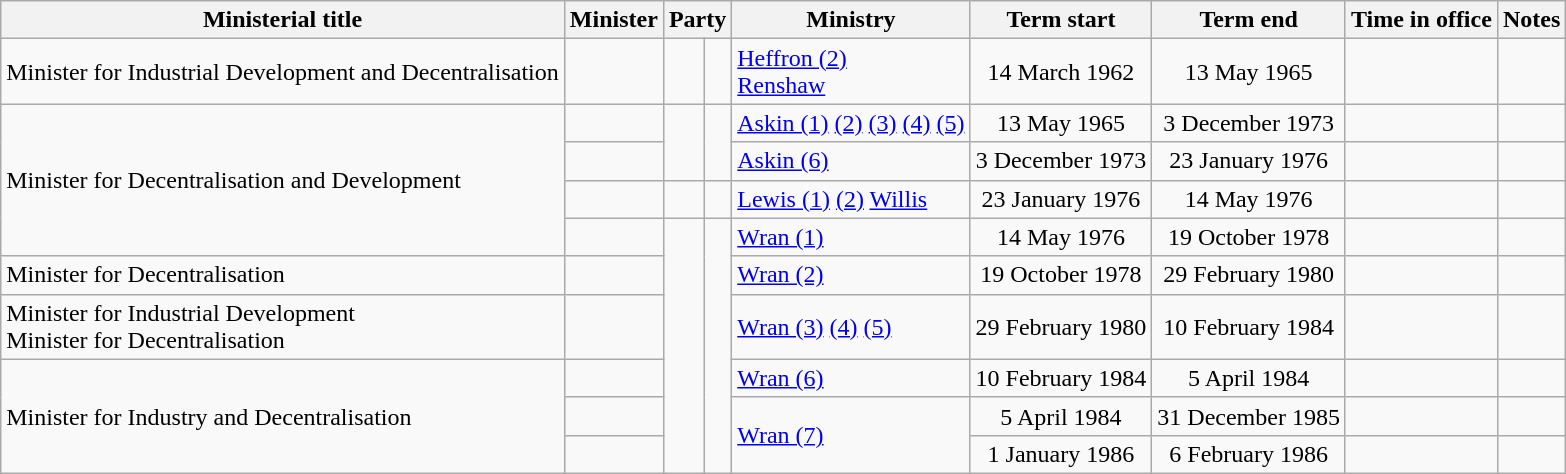<table class="wikitable sortable">
<tr>
<th>Ministerial title</th>
<th>Minister</th>
<th colspan="2">Party</th>
<th>Ministry</th>
<th>Term start</th>
<th>Term end</th>
<th>Time in office</th>
<th class="unsortable">Notes</th>
</tr>
<tr>
<td>Minister for Industrial Development and Decentralisation</td>
<td></td>
<td> </td>
<td></td>
<td><a href='#'>Heffron (2)</a><br><a href='#'>Renshaw</a></td>
<td align="center">14 March 1962</td>
<td align="center">13 May 1965</td>
<td align="right"></td>
<td></td>
</tr>
<tr>
<td rowspan="4">Minister for Decentralisation and Development</td>
<td></td>
<td rowspan="2" > </td>
<td rowspan="2"></td>
<td><a href='#'>Askin (1)</a> <a href='#'>(2)</a> <a href='#'>(3)</a> <a href='#'>(4)</a> <a href='#'>(5)</a></td>
<td align="center">13 May 1965</td>
<td align="center">3 December 1973</td>
<td align="right"><strong></strong></td>
<td></td>
</tr>
<tr>
<td></td>
<td><a href='#'>Askin (6)</a></td>
<td align=center>3 December 1973</td>
<td align=center>23 January 1976</td>
<td align=right></td>
</tr>
<tr>
<td></td>
<td> </td>
<td></td>
<td><a href='#'>Lewis (1)</a> <a href='#'>(2)</a> <a href='#'>Willis</a></td>
<td align=center>23 January 1976</td>
<td align=center>14 May 1976</td>
<td align=right></td>
<td></td>
</tr>
<tr>
<td></td>
<td rowspan="7" > </td>
<td rowspan="7"></td>
<td><a href='#'>Wran (1)</a></td>
<td align=center>14 May 1976</td>
<td align=center>19 October 1978</td>
<td align=right></td>
<td></td>
</tr>
<tr>
<td>Minister for Decentralisation</td>
<td></td>
<td><a href='#'>Wran (2)</a></td>
<td align=center>19 October 1978</td>
<td align=center>29 February 1980</td>
<td align=right></td>
<td></td>
</tr>
<tr>
<td>Minister for Industrial Development<br>Minister for Decentralisation</td>
<td></td>
<td><a href='#'>Wran (3)</a> <a href='#'>(4)</a> <a href='#'>(5)</a></td>
<td align=center>29 February 1980</td>
<td align=center>10 February 1984</td>
<td align=right></td>
<td></td>
</tr>
<tr>
<td rowspan="3">Minister for Industry and Decentralisation</td>
<td></td>
<td><a href='#'>Wran (6)</a></td>
<td align=center>10 February 1984</td>
<td align=center>5 April 1984</td>
<td align=right></td>
<td></td>
</tr>
<tr>
<td></td>
<td rowspan="2"><a href='#'>Wran (7)</a></td>
<td align=center>5 April 1984</td>
<td align=center>31 December 1985</td>
<td align=right></td>
<td></td>
</tr>
<tr>
<td></td>
<td align=center>1 January 1986</td>
<td align=center>6 February 1986</td>
<td align=right></td>
<td></td>
</tr>
</table>
